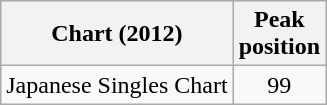<table class="wikitable sortable">
<tr>
<th>Chart (2012)</th>
<th>Peak<br>position</th>
</tr>
<tr>
<td>Japanese Singles Chart</td>
<td style="text-align:center;">99</td>
</tr>
</table>
